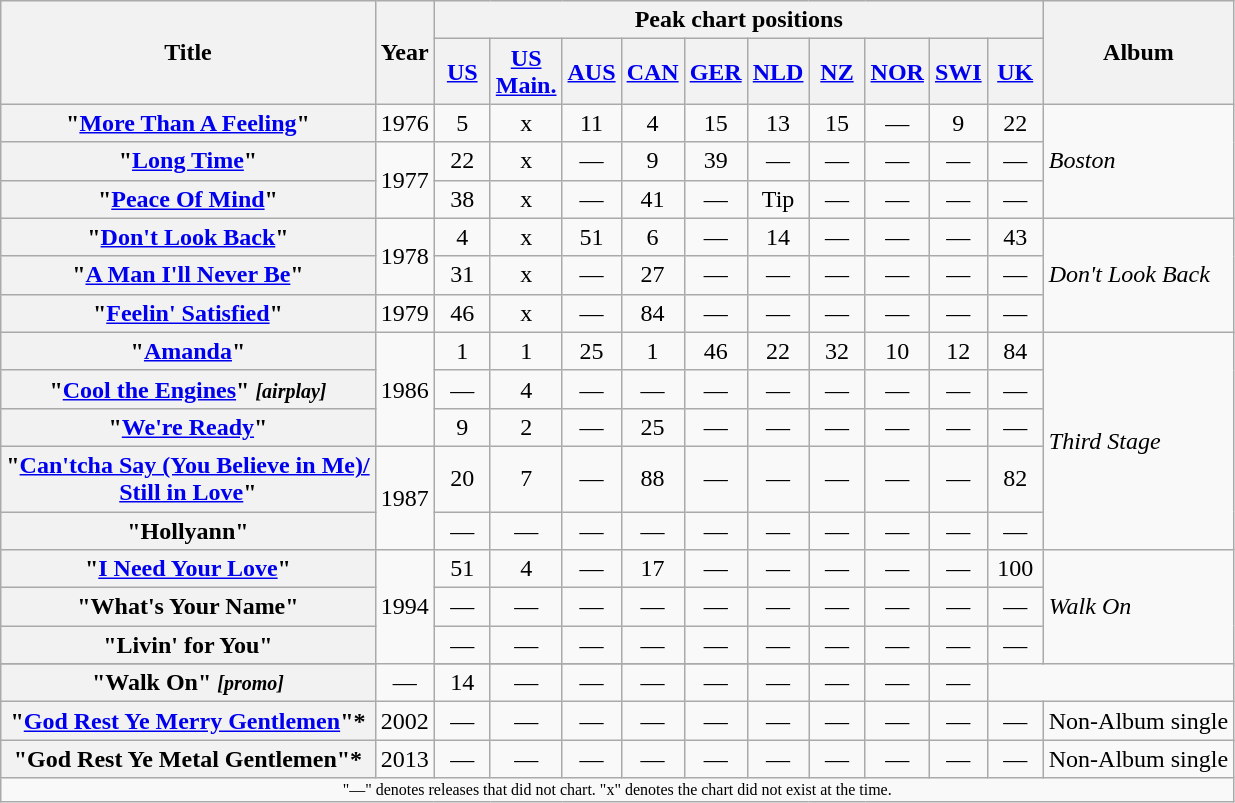<table class="wikitable plainrowheaders" style="text-align:center;">
<tr>
<th rowspan="2">Title</th>
<th rowspan="2">Year</th>
<th colspan="10">Peak chart positions</th>
<th rowspan="2">Album</th>
</tr>
<tr>
<th width="30"><a href='#'>US</a><br></th>
<th width="30"><a href='#'>US Main.</a><br></th>
<th width="30"><a href='#'>AUS</a><br></th>
<th width="30"><a href='#'>CAN</a><br></th>
<th width="30"><a href='#'>GER</a><br></th>
<th width="30"><a href='#'>NLD</a><br></th>
<th width="30"><a href='#'>NZ</a><br></th>
<th width="30"><a href='#'>NOR</a><br></th>
<th width="30"><a href='#'>SWI</a><br></th>
<th width="30"><a href='#'>UK</a><br></th>
</tr>
<tr>
<th scope="row">"<a href='#'>More Than A Feeling</a>"</th>
<td>1976</td>
<td>5</td>
<td>x</td>
<td>11</td>
<td>4</td>
<td>15</td>
<td>13</td>
<td>15</td>
<td>—</td>
<td>9</td>
<td>22</td>
<td align="left" rowspan="3"><em>Boston</em></td>
</tr>
<tr>
<th scope="row">"<a href='#'>Long Time</a>"</th>
<td rowspan="2">1977</td>
<td>22</td>
<td>x</td>
<td>—</td>
<td>9</td>
<td>39</td>
<td>—</td>
<td>—</td>
<td>—</td>
<td>—</td>
<td>—</td>
</tr>
<tr>
<th scope="row">"<a href='#'>Peace Of Mind</a>"</th>
<td>38</td>
<td>x</td>
<td>—</td>
<td>41</td>
<td>—</td>
<td>Tip</td>
<td>—</td>
<td>—</td>
<td>—</td>
<td>—</td>
</tr>
<tr>
<th scope="row">"<a href='#'>Don't Look Back</a>"</th>
<td rowspan="2">1978</td>
<td>4</td>
<td>x</td>
<td>51</td>
<td>6</td>
<td>—</td>
<td>14</td>
<td>—</td>
<td>—</td>
<td>—</td>
<td>43</td>
<td align="left" rowspan="3"><em>Don't Look Back</em></td>
</tr>
<tr>
<th scope="row">"<a href='#'>A Man I'll Never Be</a>"</th>
<td>31</td>
<td>x</td>
<td>—</td>
<td>27</td>
<td>—</td>
<td>—</td>
<td>—</td>
<td>—</td>
<td>—</td>
<td>—</td>
</tr>
<tr>
<th scope="row">"<a href='#'>Feelin' Satisfied</a>"</th>
<td>1979</td>
<td>46</td>
<td>x</td>
<td>—</td>
<td>84</td>
<td>—</td>
<td>—</td>
<td>—</td>
<td>—</td>
<td>—</td>
<td>—</td>
</tr>
<tr>
<th scope="row">"<a href='#'>Amanda</a>"</th>
<td rowspan="3">1986</td>
<td>1</td>
<td>1</td>
<td>25</td>
<td>1</td>
<td>46</td>
<td>22</td>
<td>32</td>
<td>10</td>
<td>12</td>
<td>84</td>
<td align="left" rowspan="5"><em>Third Stage</em></td>
</tr>
<tr>
<th scope="row">"<a href='#'>Cool the Engines</a>" <small><em>[airplay]</em></small></th>
<td>—</td>
<td>4</td>
<td>—</td>
<td>—</td>
<td>—</td>
<td>—</td>
<td>—</td>
<td>—</td>
<td>—</td>
<td>—</td>
</tr>
<tr>
<th scope="row">"<a href='#'>We're Ready</a>"</th>
<td>9</td>
<td>2</td>
<td>—</td>
<td>25</td>
<td>—</td>
<td>—</td>
<td>—</td>
<td>—</td>
<td>—</td>
<td>—</td>
</tr>
<tr>
<th scope="row">"<a href='#'>Can'tcha Say (You Believe in Me)/<br>Still in Love</a>"</th>
<td rowspan="2">1987</td>
<td>20</td>
<td>7</td>
<td>—</td>
<td>88</td>
<td>—</td>
<td>—</td>
<td>—</td>
<td>—</td>
<td>—</td>
<td>82</td>
</tr>
<tr>
<th scope="row">"Hollyann"</th>
<td>—</td>
<td>—</td>
<td>—</td>
<td>—</td>
<td>—</td>
<td>—</td>
<td>—</td>
<td>—</td>
<td>—</td>
<td>—</td>
</tr>
<tr>
<th scope="row">"<a href='#'>I Need Your Love</a>"</th>
<td rowspan="4">1994</td>
<td>51</td>
<td>4</td>
<td>—</td>
<td>17</td>
<td>—</td>
<td>—</td>
<td>—</td>
<td>—</td>
<td>—</td>
<td>100</td>
<td align="left" rowspan="4"><em>Walk On</em></td>
</tr>
<tr>
<th scope="row">"What's Your Name"</th>
<td>—</td>
<td>—</td>
<td>—</td>
<td>—</td>
<td>—</td>
<td>—</td>
<td>—</td>
<td>—</td>
<td>—</td>
<td>—</td>
</tr>
<tr>
<th scope="row">"Livin' for You"</th>
<td>—</td>
<td>—</td>
<td>—</td>
<td>—</td>
<td>—</td>
<td>—</td>
<td>—</td>
<td>—</td>
<td>—</td>
<td>—</td>
</tr>
<tr>
</tr>
<tr>
<th scope="row">"Walk On" <small><em>[promo]</em></small></th>
<td>—</td>
<td>14</td>
<td>—</td>
<td>—</td>
<td>—</td>
<td>—</td>
<td>—</td>
<td>—</td>
<td>—</td>
<td>—</td>
</tr>
<tr>
<th scope="row">"<a href='#'>God Rest Ye Merry Gentlemen</a>"*</th>
<td>2002</td>
<td>—</td>
<td>—</td>
<td>—</td>
<td>—</td>
<td>—</td>
<td>—</td>
<td>—</td>
<td>—</td>
<td>—</td>
<td>—</td>
<td align="left">Non-Album single</td>
</tr>
<tr>
<th scope="row">"God Rest Ye Metal Gentlemen"*</th>
<td>2013</td>
<td>—</td>
<td>—</td>
<td>—</td>
<td>—</td>
<td>—</td>
<td>—</td>
<td>—</td>
<td>—</td>
<td>—</td>
<td>—</td>
<td align="left">Non-Album single</td>
</tr>
<tr>
<td colspan="17" style="font-size:8pt">"—" denotes releases that did not chart. "x" denotes the chart did not exist at the time.</td>
</tr>
</table>
